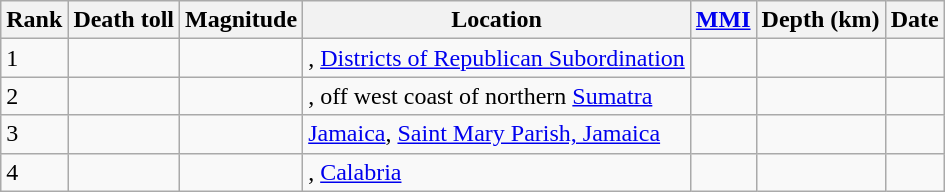<table class="sortable wikitable" style="font-size:100%;">
<tr>
<th>Rank</th>
<th>Death toll</th>
<th>Magnitude</th>
<th>Location</th>
<th><a href='#'>MMI</a></th>
<th>Depth (km)</th>
<th>Date</th>
</tr>
<tr>
<td>1</td>
<td></td>
<td></td>
<td>, <a href='#'>Districts of Republican Subordination</a></td>
<td></td>
<td></td>
<td></td>
</tr>
<tr>
<td>2</td>
<td></td>
<td></td>
<td>, off west coast of northern <a href='#'>Sumatra</a></td>
<td></td>
<td></td>
<td></td>
</tr>
<tr>
<td>3</td>
<td></td>
<td></td>
<td> <a href='#'>Jamaica</a>, <a href='#'>Saint Mary Parish, Jamaica</a></td>
<td></td>
<td></td>
<td></td>
</tr>
<tr>
<td>4</td>
<td></td>
<td></td>
<td>, <a href='#'>Calabria</a></td>
<td></td>
<td></td>
<td></td>
</tr>
</table>
